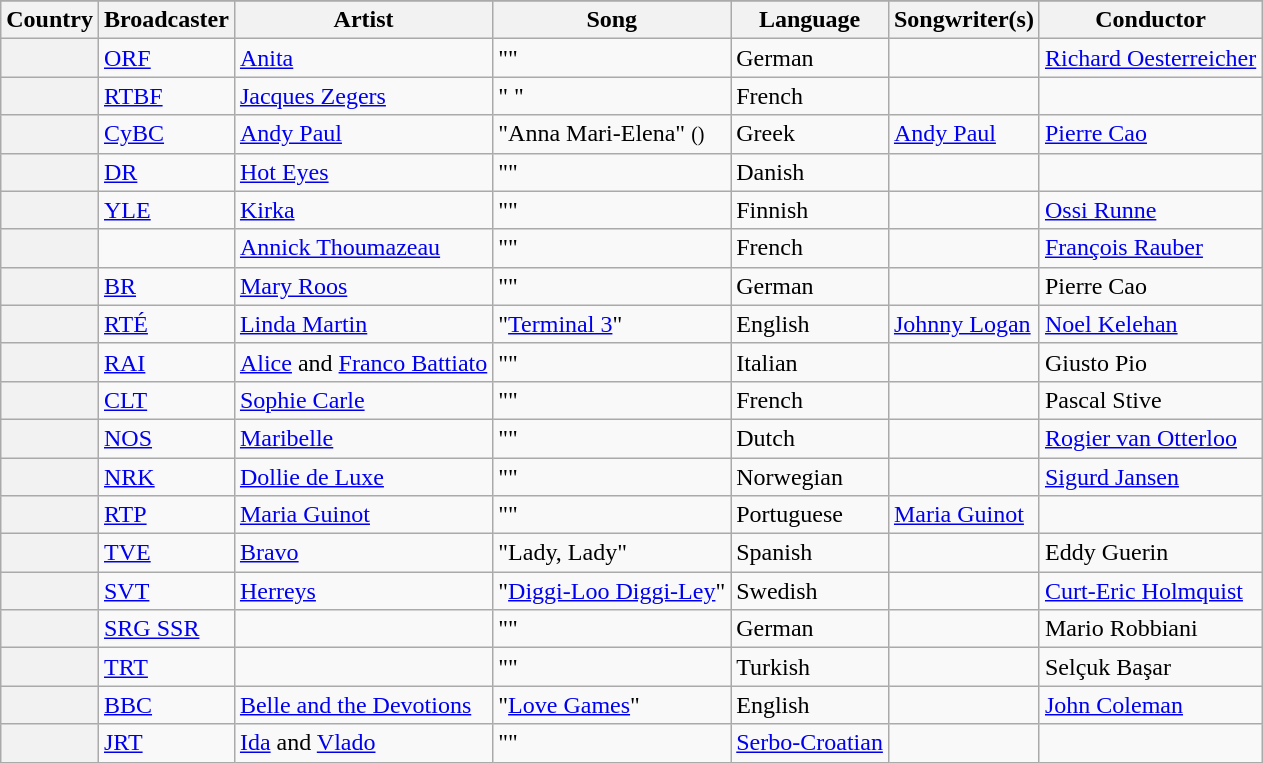<table class="wikitable plainrowheaders sticky-header">
<tr>
</tr>
<tr>
<th scope="col">Country</th>
<th scope="col">Broadcaster</th>
<th scope="col">Artist</th>
<th scope="col">Song</th>
<th scope="col">Language</th>
<th scope="col">Songwriter(s)</th>
<th scope="col">Conductor</th>
</tr>
<tr>
<th scope="row"></th>
<td><a href='#'>ORF</a></td>
<td><a href='#'>Anita</a></td>
<td>""</td>
<td>German</td>
<td></td>
<td><a href='#'>Richard Oesterreicher</a></td>
</tr>
<tr>
<th scope="row"></th>
<td><a href='#'>RTBF</a></td>
<td><a href='#'>Jacques Zegers</a></td>
<td>" "</td>
<td>French</td>
<td></td>
<td></td>
</tr>
<tr>
<th scope="row"></th>
<td><a href='#'>CyBC</a></td>
<td><a href='#'>Andy Paul</a></td>
<td>"Anna Mari-Elena" <small>()</small></td>
<td>Greek</td>
<td><a href='#'>Andy Paul</a></td>
<td><a href='#'>Pierre Cao</a></td>
</tr>
<tr>
<th scope="row"></th>
<td><a href='#'>DR</a></td>
<td><a href='#'>Hot Eyes</a></td>
<td>""</td>
<td>Danish</td>
<td></td>
<td></td>
</tr>
<tr>
<th scope="row"></th>
<td><a href='#'>YLE</a></td>
<td><a href='#'>Kirka</a></td>
<td>""</td>
<td>Finnish</td>
<td></td>
<td><a href='#'>Ossi Runne</a></td>
</tr>
<tr>
<th scope="row"></th>
<td></td>
<td><a href='#'>Annick Thoumazeau</a></td>
<td>""</td>
<td>French</td>
<td></td>
<td><a href='#'>François Rauber</a></td>
</tr>
<tr>
<th scope="row"></th>
<td><a href='#'>BR</a></td>
<td><a href='#'>Mary Roos</a></td>
<td>""</td>
<td>German</td>
<td></td>
<td>Pierre Cao</td>
</tr>
<tr>
<th scope="row"></th>
<td><a href='#'>RTÉ</a></td>
<td><a href='#'>Linda Martin</a></td>
<td>"<a href='#'>Terminal 3</a>"</td>
<td>English</td>
<td><a href='#'>Johnny Logan</a></td>
<td><a href='#'>Noel Kelehan</a></td>
</tr>
<tr>
<th scope="row"></th>
<td><a href='#'>RAI</a></td>
<td><a href='#'>Alice</a> and <a href='#'>Franco Battiato</a></td>
<td>""</td>
<td>Italian</td>
<td></td>
<td>Giusto Pio</td>
</tr>
<tr>
<th scope="row"></th>
<td><a href='#'>CLT</a></td>
<td><a href='#'>Sophie Carle</a></td>
<td>""</td>
<td>French</td>
<td></td>
<td>Pascal Stive</td>
</tr>
<tr>
<th scope="row"></th>
<td><a href='#'>NOS</a></td>
<td><a href='#'>Maribelle</a></td>
<td>""</td>
<td>Dutch</td>
<td></td>
<td><a href='#'>Rogier van Otterloo</a></td>
</tr>
<tr>
<th scope="row"></th>
<td><a href='#'>NRK</a></td>
<td><a href='#'>Dollie de Luxe</a></td>
<td>""</td>
<td>Norwegian</td>
<td></td>
<td><a href='#'>Sigurd Jansen</a></td>
</tr>
<tr>
<th scope="row"></th>
<td><a href='#'>RTP</a></td>
<td><a href='#'>Maria Guinot</a></td>
<td>""</td>
<td>Portuguese</td>
<td><a href='#'>Maria Guinot</a></td>
<td></td>
</tr>
<tr>
<th scope="row"></th>
<td><a href='#'>TVE</a></td>
<td><a href='#'>Bravo</a></td>
<td>"Lady, Lady"</td>
<td>Spanish</td>
<td></td>
<td>Eddy Guerin</td>
</tr>
<tr>
<th scope="row"></th>
<td><a href='#'>SVT</a></td>
<td><a href='#'>Herreys</a></td>
<td>"<a href='#'>Diggi-Loo Diggi-Ley</a>"</td>
<td>Swedish</td>
<td></td>
<td><a href='#'>Curt-Eric Holmquist</a></td>
</tr>
<tr>
<th scope="row"></th>
<td><a href='#'>SRG SSR</a></td>
<td></td>
<td>""</td>
<td>German</td>
<td></td>
<td>Mario Robbiani</td>
</tr>
<tr>
<th scope="row"></th>
<td><a href='#'>TRT</a></td>
<td></td>
<td>""</td>
<td>Turkish</td>
<td></td>
<td>Selçuk Başar</td>
</tr>
<tr>
<th scope="row"></th>
<td><a href='#'>BBC</a></td>
<td><a href='#'>Belle and the Devotions</a></td>
<td>"<a href='#'>Love Games</a>"</td>
<td>English</td>
<td></td>
<td><a href='#'>John Coleman</a></td>
</tr>
<tr>
<th scope="row"></th>
<td><a href='#'>JRT</a></td>
<td><a href='#'>Ida</a> and <a href='#'>Vlado</a></td>
<td>""</td>
<td><a href='#'>Serbo-Croatian</a></td>
<td></td>
<td></td>
</tr>
</table>
